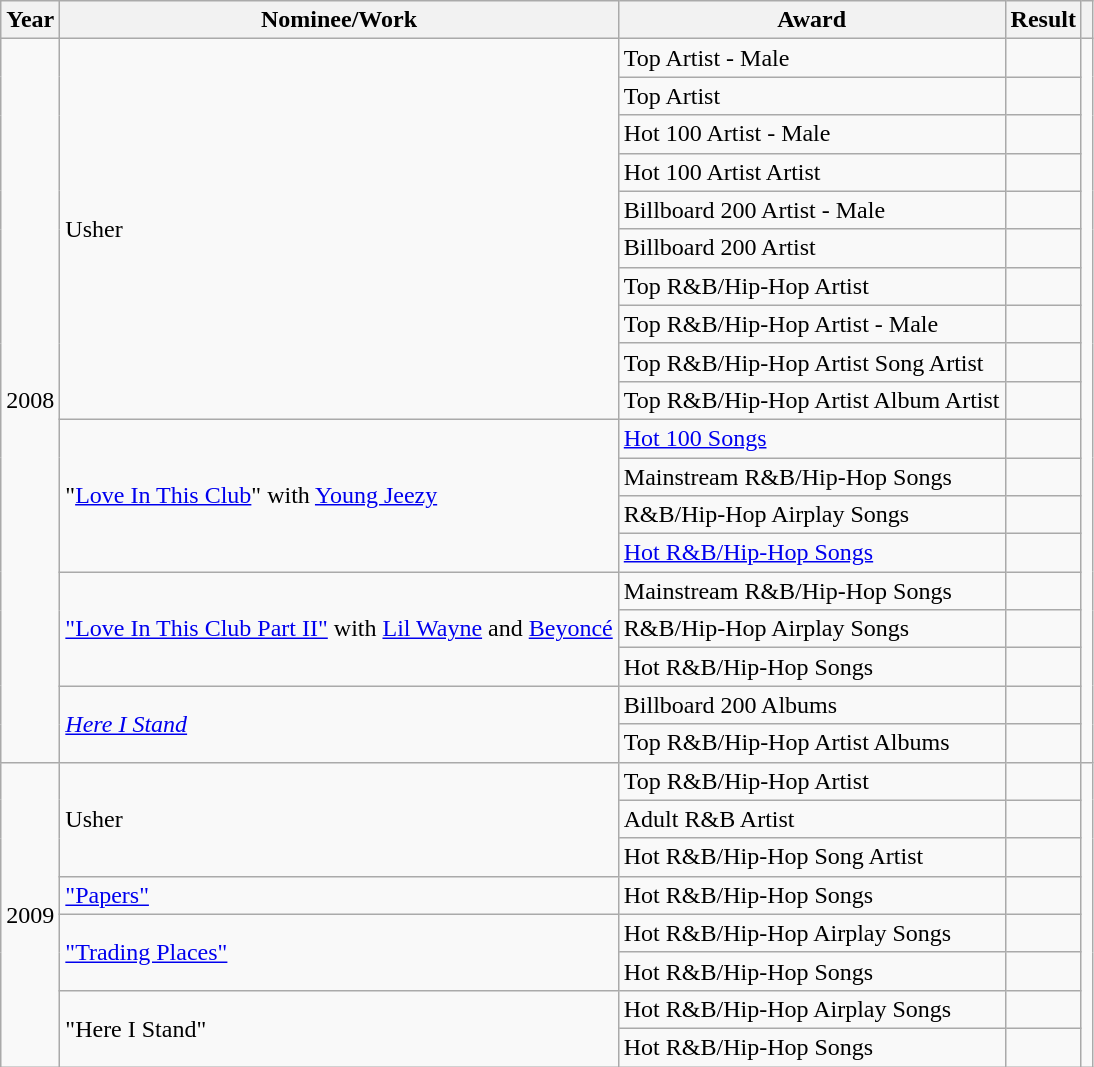<table class="wikitable">
<tr>
<th>Year</th>
<th>Nominee/Work</th>
<th>Award</th>
<th>Result</th>
<th></th>
</tr>
<tr>
<td rowspan="19">2008</td>
<td rowspan="10">Usher</td>
<td>Top Artist - Male</td>
<td></td>
<td style="text-align:center;" rowspan="19"></td>
</tr>
<tr>
<td>Top Artist</td>
<td></td>
</tr>
<tr>
<td>Hot 100 Artist - Male</td>
<td></td>
</tr>
<tr>
<td>Hot 100 Artist Artist</td>
<td></td>
</tr>
<tr>
<td>Billboard 200 Artist - Male</td>
<td></td>
</tr>
<tr>
<td>Billboard 200 Artist</td>
<td></td>
</tr>
<tr>
<td>Top R&B/Hip-Hop Artist</td>
<td></td>
</tr>
<tr>
<td>Top R&B/Hip-Hop Artist - Male</td>
<td></td>
</tr>
<tr>
<td>Top R&B/Hip-Hop Artist Song Artist</td>
<td></td>
</tr>
<tr>
<td>Top R&B/Hip-Hop Artist Album Artist</td>
<td></td>
</tr>
<tr>
<td rowspan="4">"<a href='#'>Love In This Club</a>" with <a href='#'>Young Jeezy</a></td>
<td><a href='#'>Hot 100 Songs</a></td>
<td></td>
</tr>
<tr>
<td>Mainstream R&B/Hip-Hop Songs</td>
<td></td>
</tr>
<tr>
<td>R&B/Hip-Hop Airplay Songs</td>
<td></td>
</tr>
<tr>
<td><a href='#'>Hot R&B/Hip-Hop Songs</a></td>
<td></td>
</tr>
<tr>
<td rowspan="3"><a href='#'>"Love In This Club Part II"</a> with <a href='#'>Lil Wayne</a> and <a href='#'>Beyoncé</a></td>
<td>Mainstream R&B/Hip-Hop Songs</td>
<td></td>
</tr>
<tr>
<td>R&B/Hip-Hop Airplay Songs</td>
<td></td>
</tr>
<tr>
<td>Hot R&B/Hip-Hop Songs</td>
<td></td>
</tr>
<tr>
<td rowspan="2"><em><a href='#'>Here I Stand</a></em></td>
<td>Billboard 200 Albums</td>
<td></td>
</tr>
<tr>
<td>Top R&B/Hip-Hop Artist Albums</td>
<td></td>
</tr>
<tr>
<td rowspan="14">2009</td>
<td rowspan="3">Usher</td>
<td>Top R&B/Hip-Hop Artist</td>
<td></td>
<td style="text-align:center;" rowspan="14"></td>
</tr>
<tr>
<td>Adult R&B Artist</td>
<td></td>
</tr>
<tr>
<td>Hot R&B/Hip-Hop Song Artist</td>
<td></td>
</tr>
<tr>
<td rowspan="1"><a href='#'>"Papers"</a></td>
<td>Hot R&B/Hip-Hop Songs</td>
<td></td>
</tr>
<tr>
<td rowspan="2"><a href='#'>"Trading Places"</a></td>
<td>Hot R&B/Hip-Hop Airplay Songs</td>
<td></td>
</tr>
<tr>
<td>Hot R&B/Hip-Hop Songs</td>
<td></td>
</tr>
<tr>
<td rowspan="2">"Here I Stand"</td>
<td>Hot R&B/Hip-Hop Airplay Songs</td>
<td></td>
</tr>
<tr>
<td>Hot R&B/Hip-Hop Songs</td>
<td></td>
</tr>
</table>
